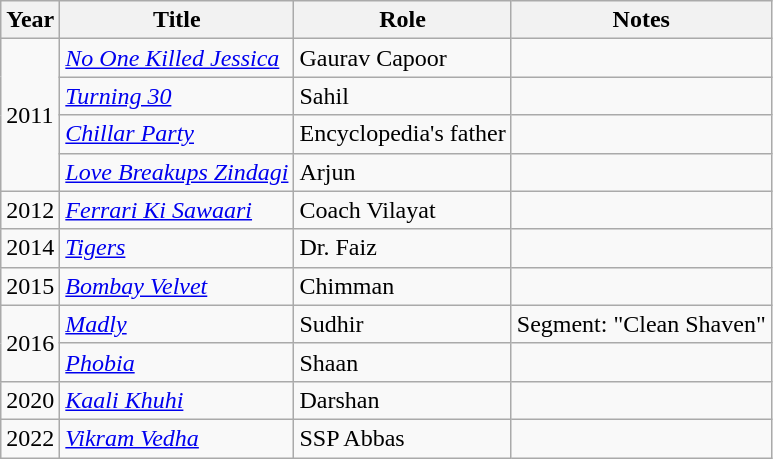<table class="wikitable sortable">
<tr>
<th>Year</th>
<th>Title</th>
<th>Role</th>
<th>Notes</th>
</tr>
<tr>
<td rowspan="4">2011</td>
<td><em><a href='#'>No One Killed Jessica</a></em></td>
<td>Gaurav Capoor</td>
<td></td>
</tr>
<tr>
<td><em><a href='#'>Turning 30</a></em></td>
<td>Sahil</td>
<td></td>
</tr>
<tr>
<td><em><a href='#'>Chillar Party</a></em></td>
<td>Encyclopedia's father</td>
<td></td>
</tr>
<tr>
<td><em><a href='#'>Love Breakups Zindagi</a></em></td>
<td>Arjun</td>
<td></td>
</tr>
<tr>
<td>2012</td>
<td><em><a href='#'>Ferrari Ki Sawaari</a></em></td>
<td>Coach Vilayat</td>
<td></td>
</tr>
<tr>
<td>2014</td>
<td><em><a href='#'>Tigers</a></em></td>
<td>Dr. Faiz</td>
<td></td>
</tr>
<tr>
<td>2015</td>
<td><em><a href='#'>Bombay Velvet</a></em></td>
<td>Chimman</td>
<td></td>
</tr>
<tr>
<td rowspan="2">2016</td>
<td><em><a href='#'>Madly</a></em></td>
<td>Sudhir</td>
<td>Segment: "Clean Shaven"</td>
</tr>
<tr>
<td><em><a href='#'>Phobia</a></em></td>
<td>Shaan</td>
<td></td>
</tr>
<tr>
<td>2020</td>
<td><em><a href='#'>Kaali Khuhi</a></em></td>
<td>Darshan</td>
<td></td>
</tr>
<tr>
<td>2022</td>
<td><em><a href='#'>Vikram Vedha</a></em></td>
<td>SSP Abbas</td>
<td></td>
</tr>
</table>
